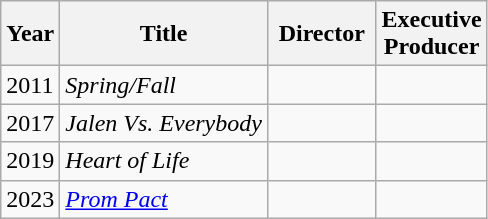<table class="wikitable plainrowheaders">
<tr>
<th>Year</th>
<th>Title</th>
<th width=65>Director</th>
<th width=65>Executive<br>Producer</th>
</tr>
<tr>
<td>2011</td>
<td><em>Spring/Fall</em></td>
<td></td>
<td></td>
</tr>
<tr>
<td>2017</td>
<td><em>Jalen Vs. Everybody</em></td>
<td></td>
<td></td>
</tr>
<tr>
<td>2019</td>
<td><em>Heart of Life</em></td>
<td></td>
<td></td>
</tr>
<tr>
<td>2023</td>
<td><em><a href='#'>Prom Pact</a></em></td>
<td></td>
<td></td>
</tr>
</table>
